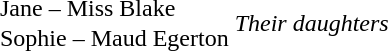<table style="text-align: left; margin-left: 0em;" border=0 cellpadding=0>
<tr>
<td>Jane  – Miss Blake</td>
<td rowspan=2; valign="middle";><big></big></td>
<td rowspan=2; valign="middle"><em>Their daughters</em></td>
</tr>
<tr>
<td>Sophie – Maud Egerton</td>
</tr>
</table>
